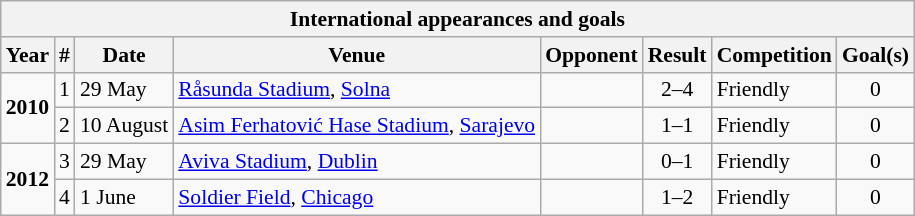<table class="wikitable" style="font-size:90%">
<tr>
<th colspan="8"><strong>International appearances and goals</strong></th>
</tr>
<tr>
<th>Year</th>
<th>#</th>
<th>Date</th>
<th>Venue</th>
<th>Opponent</th>
<th>Result</th>
<th>Competition</th>
<th>Goal(s)</th>
</tr>
<tr>
<td align=center rowspan=2><strong>2010</strong></td>
<td align=center>1</td>
<td>29 May</td>
<td><a href='#'>Råsunda Stadium</a>, <a href='#'>Solna</a></td>
<td></td>
<td align=center>2–4</td>
<td>Friendly</td>
<td align=center>0</td>
</tr>
<tr>
<td align=center>2</td>
<td>10 August</td>
<td><a href='#'>Asim Ferhatović Hase Stadium</a>, <a href='#'>Sarajevo</a></td>
<td></td>
<td align=center>1–1</td>
<td>Friendly</td>
<td align=center>0</td>
</tr>
<tr>
<td align=center rowspan=2><strong>2012</strong></td>
<td align=center>3</td>
<td>29 May</td>
<td><a href='#'>Aviva Stadium</a>, <a href='#'>Dublin</a></td>
<td></td>
<td align=center>0–1</td>
<td>Friendly</td>
<td align=center>0</td>
</tr>
<tr>
<td align=center>4</td>
<td>1 June</td>
<td><a href='#'>Soldier Field</a>, <a href='#'>Chicago</a></td>
<td></td>
<td align=center>1–2</td>
<td>Friendly</td>
<td align=center>0</td>
</tr>
</table>
